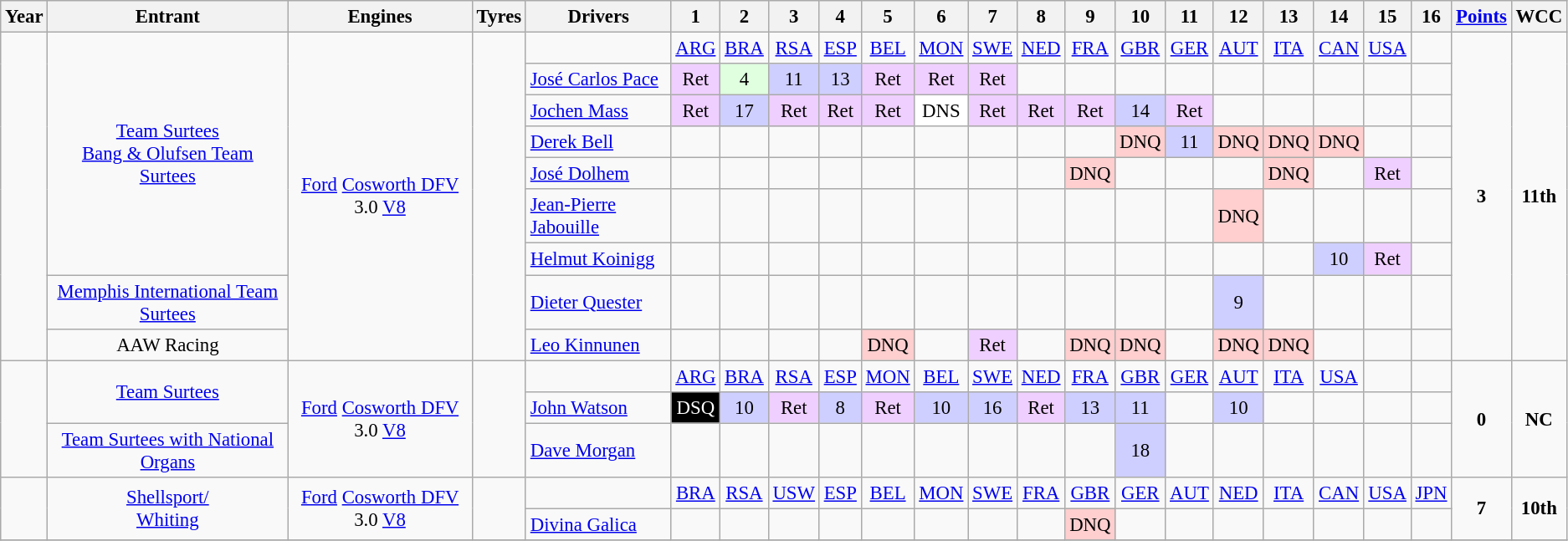<table class="wikitable" style="text-align:center; font-size:95%">
<tr>
<th>Year</th>
<th>Entrant</th>
<th>Engines</th>
<th>Tyres</th>
<th>Drivers</th>
<th>1</th>
<th>2</th>
<th>3</th>
<th>4</th>
<th>5</th>
<th>6</th>
<th>7</th>
<th>8</th>
<th>9</th>
<th>10</th>
<th>11</th>
<th>12</th>
<th>13</th>
<th>14</th>
<th>15</th>
<th>16</th>
<th><a href='#'>Points</a></th>
<th>WCC</th>
</tr>
<tr>
<td rowspan="9"></td>
<td rowspan="7"><a href='#'>Team Surtees</a><br><a href='#'>Bang & Olufsen Team Surtees</a></td>
<td rowspan="9"><a href='#'>Ford</a> <a href='#'>Cosworth DFV</a> 3.0 <a href='#'>V8</a></td>
<td rowspan="9"></td>
<td></td>
<td><a href='#'>ARG</a></td>
<td><a href='#'>BRA</a></td>
<td><a href='#'>RSA</a></td>
<td><a href='#'>ESP</a></td>
<td><a href='#'>BEL</a></td>
<td><a href='#'>MON</a></td>
<td><a href='#'>SWE</a></td>
<td><a href='#'>NED</a></td>
<td><a href='#'>FRA</a></td>
<td><a href='#'>GBR</a></td>
<td><a href='#'>GER</a></td>
<td><a href='#'>AUT</a></td>
<td><a href='#'>ITA</a></td>
<td><a href='#'>CAN</a></td>
<td><a href='#'>USA</a></td>
<td></td>
<td rowspan="9"><strong>3</strong></td>
<td rowspan="9"><strong>11th</strong></td>
</tr>
<tr>
<td align="left"><a href='#'>José Carlos Pace</a></td>
<td style="background:#EFCFFF;">Ret</td>
<td style="background:#DFFFDF;">4</td>
<td style="background:#CFCFFF;">11</td>
<td style="background:#CFCFFF;">13</td>
<td style="background:#EFCFFF;">Ret</td>
<td style="background:#EFCFFF;">Ret</td>
<td style="background:#EFCFFF;">Ret</td>
<td></td>
<td></td>
<td></td>
<td></td>
<td></td>
<td></td>
<td></td>
<td></td>
<td></td>
</tr>
<tr>
<td align="left"><a href='#'>Jochen Mass</a></td>
<td style="background:#EFCFFF;">Ret</td>
<td style="background:#CFCFFF;">17</td>
<td style="background:#EFCFFF;">Ret</td>
<td style="background:#EFCFFF;">Ret</td>
<td style="background:#EFCFFF;">Ret</td>
<td style="background:#ffffff;">DNS</td>
<td style="background:#EFCFFF;">Ret</td>
<td style="background:#EFCFFF;">Ret</td>
<td style="background:#EFCFFF;">Ret</td>
<td style="background:#CFCFFF;">14</td>
<td style="background:#EFCFFF;">Ret</td>
<td></td>
<td></td>
<td></td>
<td></td>
<td></td>
</tr>
<tr>
<td align="left"><a href='#'>Derek Bell</a></td>
<td></td>
<td></td>
<td></td>
<td></td>
<td></td>
<td></td>
<td></td>
<td></td>
<td></td>
<td style="background:#FFCFCF;">DNQ</td>
<td style="background:#CFCFFF;">11</td>
<td style="background:#FFCFCF;">DNQ</td>
<td style="background:#FFCFCF;">DNQ</td>
<td style="background:#FFCFCF;">DNQ</td>
<td></td>
<td></td>
</tr>
<tr>
<td align="left"><a href='#'>José Dolhem</a></td>
<td></td>
<td></td>
<td></td>
<td></td>
<td></td>
<td></td>
<td></td>
<td></td>
<td style="background:#FFCFCF;">DNQ</td>
<td></td>
<td></td>
<td></td>
<td style="background:#FFCFCF;">DNQ</td>
<td></td>
<td style="background:#EFCFFF;">Ret</td>
<td></td>
</tr>
<tr>
<td align="left"><a href='#'>Jean-Pierre Jabouille</a></td>
<td></td>
<td></td>
<td></td>
<td></td>
<td></td>
<td></td>
<td></td>
<td></td>
<td></td>
<td></td>
<td></td>
<td style="background:#FFCFCF;">DNQ</td>
<td></td>
<td></td>
<td></td>
<td></td>
</tr>
<tr>
<td align="left"><a href='#'>Helmut Koinigg</a></td>
<td></td>
<td></td>
<td></td>
<td></td>
<td></td>
<td></td>
<td></td>
<td></td>
<td></td>
<td></td>
<td></td>
<td></td>
<td></td>
<td style="background:#CFCFFF;">10</td>
<td style="background:#EFCFFF;">Ret</td>
<td></td>
</tr>
<tr>
<td><a href='#'>Memphis International Team Surtees</a></td>
<td align="left"><a href='#'>Dieter Quester</a></td>
<td></td>
<td></td>
<td></td>
<td></td>
<td></td>
<td></td>
<td></td>
<td></td>
<td></td>
<td></td>
<td></td>
<td style="background:#CFCFFF;">9</td>
<td></td>
<td></td>
<td></td>
<td></td>
</tr>
<tr>
<td>AAW Racing</td>
<td align="left"><a href='#'>Leo Kinnunen</a></td>
<td></td>
<td></td>
<td></td>
<td></td>
<td style="background:#FFCFCF;">DNQ</td>
<td></td>
<td style="background:#EFCFFF;">Ret</td>
<td></td>
<td style="background:#FFCFCF;">DNQ</td>
<td style="background:#FFCFCF;">DNQ</td>
<td></td>
<td style="background:#FFCFCF;">DNQ</td>
<td style="background:#FFCFCF;">DNQ</td>
<td></td>
<td></td>
<td></td>
</tr>
<tr>
<td rowspan="3"></td>
<td rowspan="2"><a href='#'>Team Surtees</a></td>
<td rowspan="3"><a href='#'>Ford</a> <a href='#'>Cosworth DFV</a> 3.0 <a href='#'>V8</a></td>
<td rowspan="3"></td>
<td></td>
<td><a href='#'>ARG</a></td>
<td><a href='#'>BRA</a></td>
<td><a href='#'>RSA</a></td>
<td><a href='#'>ESP</a></td>
<td><a href='#'>MON</a></td>
<td><a href='#'>BEL</a></td>
<td><a href='#'>SWE</a></td>
<td><a href='#'>NED</a></td>
<td><a href='#'>FRA</a></td>
<td><a href='#'>GBR</a></td>
<td><a href='#'>GER</a></td>
<td><a href='#'>AUT</a></td>
<td><a href='#'>ITA</a></td>
<td><a href='#'>USA</a></td>
<td></td>
<td></td>
<td rowspan="3"><strong>0</strong></td>
<td rowspan="3"><strong>NC</strong></td>
</tr>
<tr>
<td align="left"><a href='#'>John Watson</a></td>
<td style="background:#000000; color:white">DSQ</td>
<td style="background:#CFCFFF;">10</td>
<td style="background:#EFCFFF;">Ret</td>
<td style="background:#CFCFFF;">8</td>
<td style="background:#EFCFFF;">Ret</td>
<td style="background:#CFCFFF;">10</td>
<td style="background:#CFCFFF;">16</td>
<td style="background:#EFCFFF;">Ret</td>
<td style="background:#CFCFFF;">13</td>
<td style="background:#CFCFFF;">11</td>
<td></td>
<td style="background:#CFCFFF;">10</td>
<td></td>
<td></td>
<td></td>
<td></td>
</tr>
<tr>
<td><a href='#'>Team Surtees with National Organs</a></td>
<td align="left"><a href='#'>Dave Morgan</a></td>
<td></td>
<td></td>
<td></td>
<td></td>
<td></td>
<td></td>
<td></td>
<td></td>
<td></td>
<td style="background:#CFCFFF;">18</td>
<td></td>
<td></td>
<td></td>
<td></td>
<td></td>
<td></td>
</tr>
<tr>
<td rowspan="2"></td>
<td rowspan="2"><a href='#'>Shellsport/<br>Whiting</a></td>
<td rowspan="2"><a href='#'>Ford</a> <a href='#'>Cosworth DFV</a> 3.0 <a href='#'>V8</a></td>
<td rowspan="2"></td>
<td></td>
<td><a href='#'>BRA</a></td>
<td><a href='#'>RSA</a></td>
<td><a href='#'>USW</a></td>
<td><a href='#'>ESP</a></td>
<td><a href='#'>BEL</a></td>
<td><a href='#'>MON</a></td>
<td><a href='#'>SWE</a></td>
<td><a href='#'>FRA</a></td>
<td><a href='#'>GBR</a></td>
<td><a href='#'>GER</a></td>
<td><a href='#'>AUT</a></td>
<td><a href='#'>NED</a></td>
<td><a href='#'>ITA</a></td>
<td><a href='#'>CAN</a></td>
<td><a href='#'>USA</a></td>
<td><a href='#'>JPN</a></td>
<td rowspan="2"><strong>7</strong></td>
<td rowspan="2"><strong>10th</strong></td>
</tr>
<tr>
<td align="left"><a href='#'>Divina Galica</a></td>
<td></td>
<td></td>
<td></td>
<td></td>
<td></td>
<td></td>
<td></td>
<td></td>
<td style="background:#FFCFCF;">DNQ</td>
<td></td>
<td></td>
<td></td>
<td></td>
<td></td>
<td></td>
<td></td>
</tr>
<tr>
</tr>
</table>
